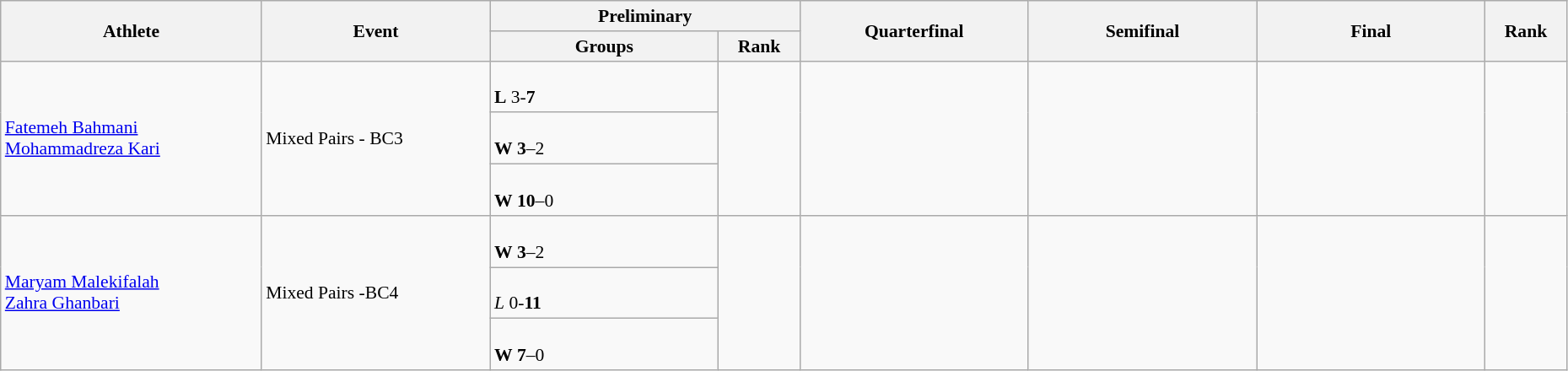<table class="wikitable" width="98%" style="text-align:left; font-size:90%">
<tr>
<th rowspan="2" width="16%">Athlete</th>
<th rowspan="2" width="14%">Event</th>
<th colspan="2">Preliminary</th>
<th rowspan="2" width="14%">Quarterfinal</th>
<th rowspan="2" width="14%">Semifinal</th>
<th rowspan="2" width="14%">Final</th>
<th rowspan="2" width="5%">Rank</th>
</tr>
<tr>
<th width="14%">Groups</th>
<th width="5%">Rank</th>
</tr>
<tr>
<td rowspan="3"><a href='#'>Fatemeh Bahmani</a><br><a href='#'>Mohammadreza Kari</a></td>
<td rowspan="3">Mixed Pairs - BC3</td>
<td><br><strong>L</strong> 3-<strong>7</strong></td>
<td rowspan="3" align="center"></td>
<td rowspan="3"></td>
<td rowspan="3"></td>
<td rowspan="3"></td>
<td rowspan="3" align="center"></td>
</tr>
<tr>
<td><br><strong>W</strong> <strong>3</strong>–2</td>
</tr>
<tr>
<td><br><strong>W</strong> <strong>10</strong>–0</td>
</tr>
<tr>
<td rowspan="3"><a href='#'>Maryam Malekifalah</a><br><a href='#'>Zahra Ghanbari</a></td>
<td rowspan="3">Mixed Pairs -BC4</td>
<td><br><strong>W</strong> <strong>3</strong>–2</td>
<td rowspan="3" align="center"></td>
<td rowspan="3"></td>
<td rowspan="3"></td>
<td rowspan="3"></td>
<td rowspan="3" align="center"></td>
</tr>
<tr>
<td><br><em>L</em> 0-<strong>11</strong></td>
</tr>
<tr>
<td><br><strong>W</strong> <strong>7</strong>–0</td>
</tr>
</table>
